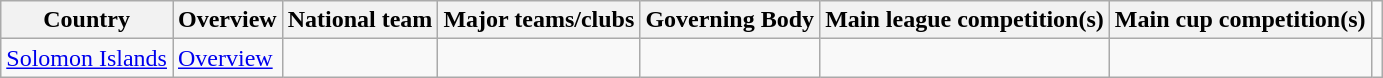<table class="wikitable">
<tr>
<th>Country</th>
<th>Overview</th>
<th>National team</th>
<th>Major teams/clubs</th>
<th>Governing Body</th>
<th>Main league competition(s)</th>
<th>Main cup competition(s)</th>
</tr>
<tr>
<td> <a href='#'>Solomon Islands</a></td>
<td><a href='#'>Overview</a></td>
<td></td>
<td></td>
<td></td>
<td></td>
<td></td>
<td></td>
</tr>
</table>
